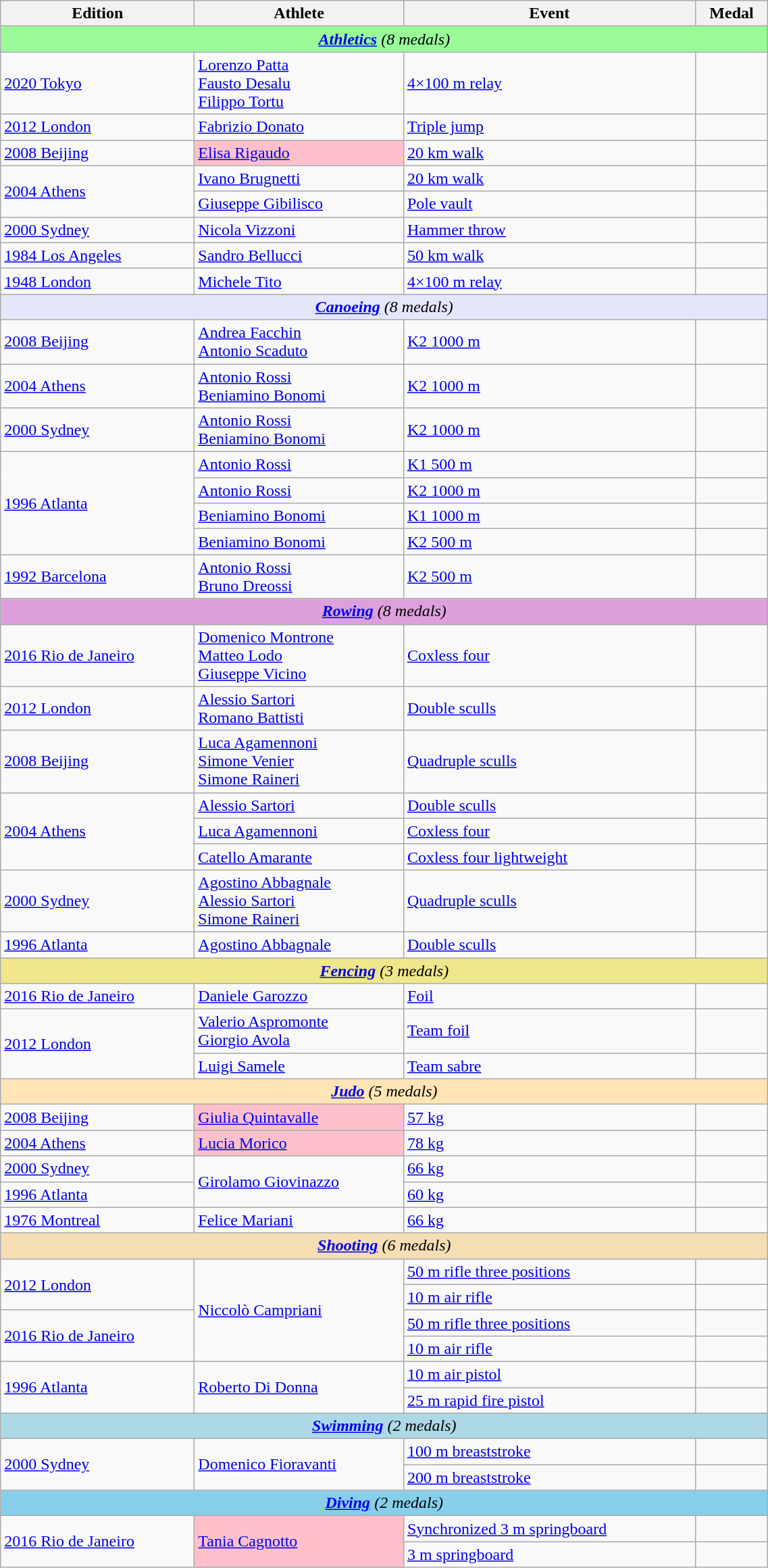<table class="wikitable sortable" width=60% style="font-size:100%; text-align:left;">
<tr>
<th>Edition</th>
<th>Athlete</th>
<th>Event</th>
<th>Medal</th>
</tr>
<tr>
<td bgcolor=palegreen align=center colspan=4><strong><em><a href='#'>Athletics</a></em></strong> <em>(8 medals)</em></td>
</tr>
<tr>
<td><a href='#'>2020 Tokyo</a></td>
<td><a href='#'>Lorenzo Patta</a><br><a href='#'>Fausto Desalu</a><br><a href='#'>Filippo Tortu</a></td>
<td><a href='#'>4×100 m relay</a></td>
<td></td>
</tr>
<tr>
<td><a href='#'>2012 London</a></td>
<td><a href='#'>Fabrizio Donato</a></td>
<td><a href='#'>Triple jump</a></td>
<td></td>
</tr>
<tr>
<td><a href='#'>2008 Beijing</a></td>
<td bgcolor=pink><a href='#'>Elisa Rigaudo</a></td>
<td><a href='#'>20 km walk</a></td>
<td></td>
</tr>
<tr>
<td rowspan=2><a href='#'>2004 Athens</a></td>
<td><a href='#'>Ivano Brugnetti</a></td>
<td><a href='#'>20 km walk</a></td>
<td></td>
</tr>
<tr>
<td><a href='#'>Giuseppe Gibilisco</a></td>
<td><a href='#'>Pole vault</a></td>
<td></td>
</tr>
<tr>
<td><a href='#'>2000 Sydney</a></td>
<td><a href='#'>Nicola Vizzoni</a></td>
<td><a href='#'>Hammer throw</a></td>
<td></td>
</tr>
<tr>
<td><a href='#'>1984 Los Angeles</a></td>
<td><a href='#'>Sandro Bellucci</a></td>
<td><a href='#'>50 km walk</a></td>
<td></td>
</tr>
<tr>
<td><a href='#'>1948 London</a></td>
<td><a href='#'>Michele Tito</a></td>
<td><a href='#'>4×100 m relay</a></td>
<td></td>
</tr>
<tr>
<td bgcolor=Lavender align=center colspan=4><strong><em><a href='#'>Canoeing</a></em></strong> <em>(8 medals)</em></td>
</tr>
<tr>
<td><a href='#'>2008 Beijing</a></td>
<td><a href='#'>Andrea Facchin</a><br><a href='#'>Antonio Scaduto</a></td>
<td><a href='#'>K2 1000 m</a></td>
<td></td>
</tr>
<tr>
<td><a href='#'>2004 Athens</a></td>
<td><a href='#'>Antonio Rossi</a><br><a href='#'>Beniamino Bonomi</a></td>
<td><a href='#'>K2 1000 m</a></td>
<td></td>
</tr>
<tr>
<td><a href='#'>2000 Sydney</a></td>
<td><a href='#'>Antonio Rossi</a><br><a href='#'>Beniamino Bonomi</a></td>
<td><a href='#'>K2 1000 m</a></td>
<td></td>
</tr>
<tr>
<td rowspan=4><a href='#'>1996 Atlanta</a></td>
<td><a href='#'>Antonio Rossi</a></td>
<td><a href='#'>K1 500 m</a></td>
<td></td>
</tr>
<tr>
<td><a href='#'>Antonio Rossi</a></td>
<td><a href='#'>K2 1000 m</a></td>
<td></td>
</tr>
<tr>
<td><a href='#'>Beniamino Bonomi</a></td>
<td><a href='#'>K1 1000 m</a></td>
<td></td>
</tr>
<tr>
<td><a href='#'>Beniamino Bonomi</a></td>
<td><a href='#'>K2 500 m</a></td>
<td></td>
</tr>
<tr>
<td><a href='#'>1992 Barcelona</a></td>
<td><a href='#'>Antonio Rossi</a><br><a href='#'>Bruno Dreossi</a></td>
<td><a href='#'>K2 500 m</a></td>
<td></td>
</tr>
<tr>
<td bgcolor=plum align=center colspan=4><strong><em><a href='#'>Rowing</a></em></strong> <em>(8 medals)</em></td>
</tr>
<tr>
<td><a href='#'>2016 Rio de Janeiro</a></td>
<td><a href='#'>Domenico Montrone</a><br><a href='#'>Matteo Lodo</a><br><a href='#'>Giuseppe Vicino</a></td>
<td><a href='#'>Coxless four</a></td>
<td></td>
</tr>
<tr>
<td><a href='#'>2012 London</a></td>
<td><a href='#'>Alessio Sartori</a><br><a href='#'>Romano Battisti</a></td>
<td><a href='#'>Double sculls</a></td>
<td></td>
</tr>
<tr>
<td><a href='#'>2008 Beijing</a></td>
<td><a href='#'>Luca Agamennoni</a><br><a href='#'>Simone Venier</a><br><a href='#'>Simone Raineri</a></td>
<td><a href='#'>Quadruple sculls</a></td>
<td></td>
</tr>
<tr>
<td rowspan=3><a href='#'>2004 Athens</a></td>
<td><a href='#'>Alessio Sartori</a></td>
<td><a href='#'>Double sculls</a></td>
<td></td>
</tr>
<tr>
<td><a href='#'>Luca Agamennoni</a></td>
<td><a href='#'>Coxless four</a></td>
<td></td>
</tr>
<tr>
<td><a href='#'>Catello Amarante</a></td>
<td><a href='#'>Coxless four lightweight</a></td>
<td></td>
</tr>
<tr>
<td><a href='#'>2000 Sydney</a></td>
<td><a href='#'>Agostino Abbagnale</a><br><a href='#'>Alessio Sartori</a><br><a href='#'>Simone Raineri</a></td>
<td><a href='#'>Quadruple sculls</a></td>
<td></td>
</tr>
<tr>
<td><a href='#'>1996 Atlanta</a></td>
<td><a href='#'>Agostino Abbagnale</a></td>
<td><a href='#'>Double sculls</a></td>
<td></td>
</tr>
<tr>
<td bgcolor=khaki align=center colspan=4><strong><em><a href='#'>Fencing</a></em></strong> <em>(3 medals)</em></td>
</tr>
<tr>
<td><a href='#'>2016 Rio de Janeiro</a></td>
<td><a href='#'>Daniele Garozzo</a></td>
<td><a href='#'>Foil</a></td>
<td></td>
</tr>
<tr>
<td rowspan=2><a href='#'>2012 London</a></td>
<td><a href='#'>Valerio Aspromonte</a><br><a href='#'>Giorgio Avola</a></td>
<td><a href='#'>Team foil</a></td>
<td></td>
</tr>
<tr>
<td><a href='#'>Luigi Samele</a></td>
<td><a href='#'>Team sabre</a></td>
<td></td>
</tr>
<tr>
<td bgcolor=Moccasin align=center colspan=4><strong><em><a href='#'>Judo</a></em></strong> <em>(5 medals)</em></td>
</tr>
<tr>
<td><a href='#'>2008 Beijing</a></td>
<td bgcolor=pink><a href='#'>Giulia Quintavalle</a></td>
<td><a href='#'>57 kg</a></td>
<td></td>
</tr>
<tr>
<td><a href='#'>2004 Athens</a></td>
<td bgcolor=pink><a href='#'>Lucia Morico</a></td>
<td><a href='#'>78 kg</a></td>
<td></td>
</tr>
<tr>
<td><a href='#'>2000 Sydney</a></td>
<td rowspan=2><a href='#'>Girolamo Giovinazzo</a></td>
<td><a href='#'>66 kg</a></td>
<td></td>
</tr>
<tr>
<td><a href='#'>1996 Atlanta</a></td>
<td><a href='#'>60 kg</a></td>
<td></td>
</tr>
<tr>
<td><a href='#'>1976 Montreal</a></td>
<td><a href='#'>Felice Mariani</a></td>
<td><a href='#'>66 kg</a></td>
<td></td>
</tr>
<tr>
<td bgcolor=Wheat align=center colspan=4><strong><em><a href='#'>Shooting</a></em></strong> <em>(6 medals)</em></td>
</tr>
<tr>
<td rowspan=2><a href='#'>2012 London</a></td>
<td rowspan=4><a href='#'>Niccolò Campriani</a></td>
<td><a href='#'>50 m rifle three positions</a></td>
<td></td>
</tr>
<tr>
<td><a href='#'>10 m air rifle</a></td>
<td></td>
</tr>
<tr>
<td rowspan=2><a href='#'>2016 Rio de Janeiro</a></td>
<td><a href='#'>50 m rifle three positions</a></td>
<td></td>
</tr>
<tr>
<td><a href='#'>10 m air rifle</a></td>
<td></td>
</tr>
<tr>
<td rowspan=2><a href='#'>1996 Atlanta</a></td>
<td rowspan=2><a href='#'>Roberto Di Donna</a></td>
<td><a href='#'>10 m air pistol</a></td>
<td></td>
</tr>
<tr>
<td><a href='#'>25 m rapid fire pistol</a></td>
<td></td>
</tr>
<tr>
<td bgcolor=lightblue align=center colspan=4><strong><em><a href='#'>Swimming</a></em></strong> <em>(2 medals)</em></td>
</tr>
<tr>
<td rowspan=2><a href='#'>2000 Sydney</a></td>
<td rowspan=2><a href='#'>Domenico Fioravanti</a></td>
<td><a href='#'>100 m breaststroke</a></td>
<td></td>
</tr>
<tr>
<td><a href='#'>200 m breaststroke</a></td>
<td></td>
</tr>
<tr>
<td bgcolor=SkyBlue align=center colspan=4><strong><em><a href='#'>Diving</a></em></strong> <em>(2 medals)</em></td>
</tr>
<tr>
<td rowspan=2><a href='#'>2016 Rio de Janeiro</a></td>
<td rowspan=2 bgcolor=pink><a href='#'>Tania Cagnotto</a></td>
<td><a href='#'>Synchronized 3 m springboard</a></td>
<td></td>
</tr>
<tr>
<td><a href='#'>3 m springboard</a></td>
<td></td>
</tr>
</table>
